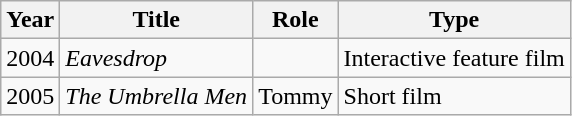<table class="wikitable">
<tr>
<th>Year</th>
<th>Title</th>
<th>Role</th>
<th>Type</th>
</tr>
<tr>
<td>2004</td>
<td><em>Eavesdrop</em></td>
<td></td>
<td>Interactive feature film</td>
</tr>
<tr>
<td>2005</td>
<td><em>The Umbrella Men</em></td>
<td>Tommy</td>
<td>Short film</td>
</tr>
</table>
